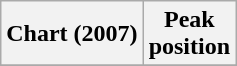<table class="wikitable plainrowheaders">
<tr>
<th scope="col">Chart (2007)</th>
<th scope="col">Peak<br>position</th>
</tr>
<tr>
</tr>
</table>
